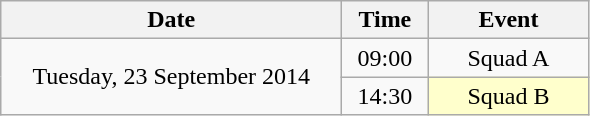<table class = "wikitable" style="text-align:center;">
<tr>
<th width=220>Date</th>
<th width=50>Time</th>
<th width=100>Event</th>
</tr>
<tr>
<td rowspan=2>Tuesday, 23 September 2014</td>
<td>09:00</td>
<td>Squad A</td>
</tr>
<tr>
<td>14:30</td>
<td bgcolor=ffffcc>Squad B</td>
</tr>
</table>
